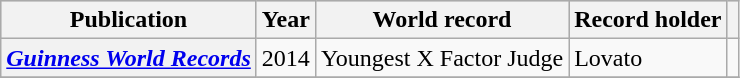<table class="wikitable sortable plainrowheaders">
<tr style="background:#ccc; text-align:center;">
<th scope="col">Publication</th>
<th scope="col">Year</th>
<th scope="col">World record</th>
<th scope="col">Record holder</th>
<th scope="col" class="unsortable"></th>
</tr>
<tr>
<th scope="row"><em><a href='#'>Guinness World Records</a></em></th>
<td>2014</td>
<td>Youngest X Factor Judge</td>
<td>Lovato</td>
<td style="text-align:center;" rowspan="1"></td>
</tr>
<tr>
</tr>
</table>
